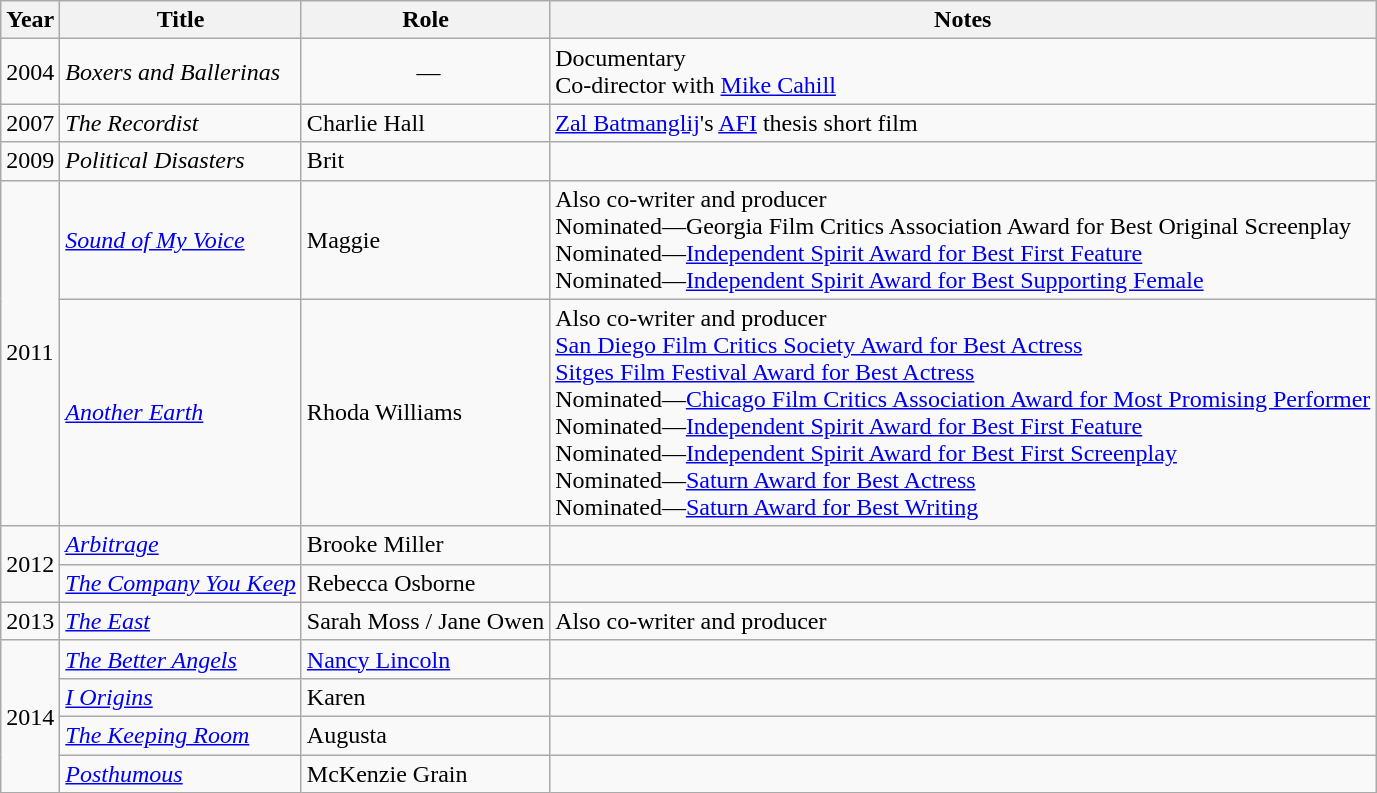<table class="wikitable sortable">
<tr>
<th>Year</th>
<th>Title</th>
<th>Role</th>
<th class="unsortable">Notes</th>
</tr>
<tr>
<td>2004</td>
<td><em>Boxers and Ballerinas</em></td>
<td align="center"> —</td>
<td>Documentary<br>Co-director with <a href='#'>Mike Cahill</a></td>
</tr>
<tr>
<td>2007</td>
<td data-sort-value="Recordist, The"><em>The Recordist</em></td>
<td>Charlie Hall</td>
<td><a href='#'>Zal Batmanglij</a>'s <a href='#'>AFI</a> thesis short film</td>
</tr>
<tr>
<td>2009</td>
<td><em>Political Disasters</em></td>
<td>Brit</td>
<td></td>
</tr>
<tr>
<td rowspan="2">2011</td>
<td><em><a href='#'>Sound of My Voice</a></em></td>
<td>Maggie</td>
<td>Also co-writer and producer<br>Nominated—Georgia Film Critics Association Award for Best Original Screenplay<br> Nominated—<a href='#'>Independent Spirit Award for Best First Feature</a><br>Nominated—<a href='#'>Independent Spirit Award for Best Supporting Female</a></td>
</tr>
<tr>
<td><em><a href='#'>Another Earth</a></em></td>
<td>Rhoda Williams</td>
<td>Also co-writer and producer<br><a href='#'>San Diego Film Critics Society Award for Best Actress</a><br><a href='#'>Sitges Film Festival Award for Best Actress</a><br>Nominated—<a href='#'>Chicago Film Critics Association Award for Most Promising Performer</a><br>Nominated—<a href='#'>Independent Spirit Award for Best First Feature</a><br>Nominated—<a href='#'>Independent Spirit Award for Best First Screenplay</a><br>Nominated—<a href='#'>Saturn Award for Best Actress</a><br>Nominated—<a href='#'>Saturn Award for Best Writing</a></td>
</tr>
<tr>
<td rowspan="2">2012</td>
<td><em><a href='#'>Arbitrage</a></em></td>
<td>Brooke Miller</td>
<td></td>
</tr>
<tr>
<td data-sort-value="Company you Keep, The"><em><a href='#'>The Company You Keep</a></em></td>
<td>Rebecca Osborne</td>
<td></td>
</tr>
<tr>
<td>2013</td>
<td data-sort-value="East, The"><em><a href='#'>The East</a></em></td>
<td>Sarah Moss / Jane Owen</td>
<td>Also co-writer and producer</td>
</tr>
<tr>
<td rowspan="4">2014</td>
<td data-sort-value="Better Angels, The"><em><a href='#'>The Better Angels</a></em></td>
<td><a href='#'>Nancy Lincoln</a></td>
<td></td>
</tr>
<tr>
<td><em><a href='#'>I Origins</a></em></td>
<td>Karen</td>
<td></td>
</tr>
<tr>
<td data-sort-value="Keeping Room, The"><em><a href='#'>The Keeping Room</a></em></td>
<td>Augusta</td>
<td></td>
</tr>
<tr>
<td><em><a href='#'>Posthumous</a></em></td>
<td>McKenzie Grain</td>
<td></td>
</tr>
</table>
